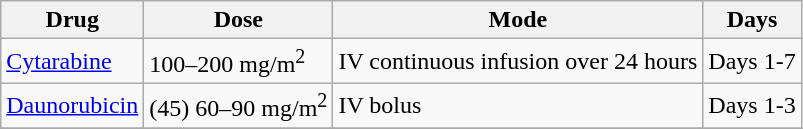<table class="wikitable">
<tr>
<th>Drug</th>
<th>Dose</th>
<th>Mode</th>
<th>Days</th>
</tr>
<tr>
<td><a href='#'>Cytarabine</a></td>
<td>100–200 mg/m<sup>2</sup></td>
<td>IV continuous infusion over 24 hours</td>
<td>Days 1-7</td>
</tr>
<tr>
<td><a href='#'>Daunorubicin</a></td>
<td>(45) 60–90 mg/m<sup>2</sup></td>
<td>IV bolus</td>
<td>Days 1-3</td>
</tr>
<tr>
</tr>
</table>
